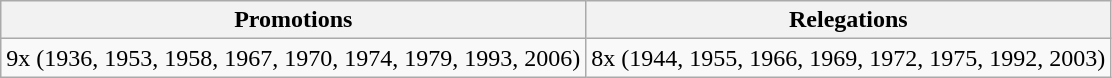<table class="wikitable">
<tr>
<th>Promotions</th>
<th>Relegations</th>
</tr>
<tr>
<td>9x (1936, 1953, 1958, 1967, 1970, 1974, 1979, 1993, 2006)</td>
<td>8x (1944, 1955, 1966, 1969, 1972, 1975, 1992, 2003)</td>
</tr>
</table>
